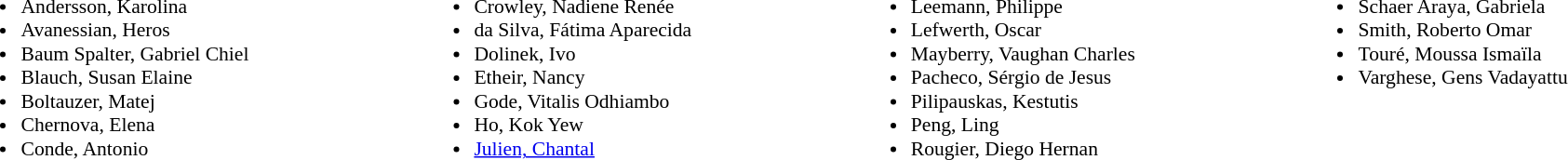<table style="font-size:90%;width:100%;">
<tr>
<td style="vertical-align:top;"><br><ul><li>     Andersson, Karolina</li><li>  Avanessian, Heros</li><li>  Baum Spalter, Gabriel Chiel</li><li>     Blauch, Susan Elaine</li><li>  Boltauzer, Matej</li><li>     Chernova, Elena</li><li>  Conde, Antonio</li></ul></td>
<td style="vertical-align:top;"><br><ul><li>     Crowley, Nadiene Renée</li><li>     da Silva, Fátima Aparecida</li><li>  Dolinek, Ivo</li><li>     Etheir, Nancy</li><li>  Gode, Vitalis Odhiambo</li><li>  Ho, Kok Yew</li><li>     <a href='#'>Julien, Chantal</a></li></ul></td>
<td style="vertical-align:top;"><br><ul><li>  Leemann, Philippe</li><li>  Lefwerth, Oscar</li><li>  Mayberry, Vaughan Charles</li><li>  Pacheco, Sérgio de Jesus</li><li>  Pilipauskas, Kestutis</li><li>  Peng, Ling</li><li>  Rougier, Diego Hernan</li></ul></td>
<td style="vertical-align:top;"><br><ul><li>     Schaer Araya, Gabriela</li><li>  Smith, Roberto Omar</li><li>  Touré, Moussa Ismaïla</li><li>  Varghese, Gens Vadayattu</li></ul></td>
</tr>
</table>
